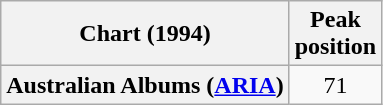<table class="wikitable plainrowheaders" style="text-align:center">
<tr>
<th>Chart (1994)</th>
<th>Peak<br>position</th>
</tr>
<tr>
<th scope="row">Australian Albums (<a href='#'>ARIA</a>)</th>
<td>71</td>
</tr>
</table>
